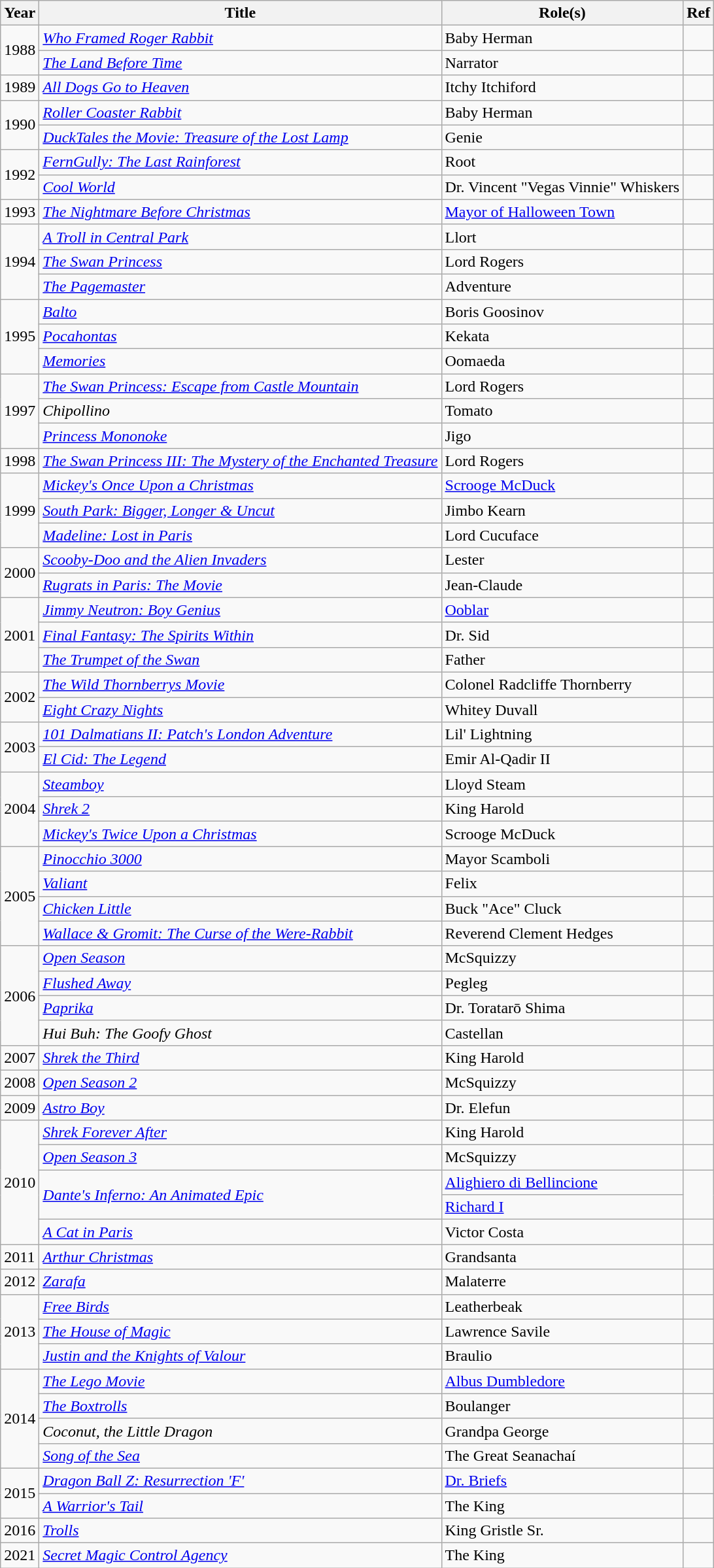<table class="wikitable plainrowheaders sortable">
<tr>
<th scope="col">Year</th>
<th scope="col">Title</th>
<th scope="col">Role(s)</th>
<th scope="col" class="unsortable">Ref</th>
</tr>
<tr>
<td rowspan=2>1988</td>
<td><em><a href='#'>Who Framed Roger Rabbit</a></em></td>
<td>Baby Herman</td>
<td></td>
</tr>
<tr>
<td><em><a href='#'>The Land Before Time</a></em></td>
<td>Narrator</td>
<td></td>
</tr>
<tr>
<td>1989</td>
<td><em><a href='#'>All Dogs Go to Heaven</a></em></td>
<td>Itchy Itchiford</td>
<td></td>
</tr>
<tr>
<td rowspan=2>1990</td>
<td><em><a href='#'>Roller Coaster Rabbit</a></em></td>
<td>Baby Herman</td>
<td></td>
</tr>
<tr>
<td><em><a href='#'>DuckTales the Movie: Treasure of the Lost Lamp</a></em></td>
<td>Genie</td>
<td></td>
</tr>
<tr>
<td rowspan=2>1992</td>
<td><em><a href='#'>FernGully: The Last Rainforest</a></em></td>
<td>Root</td>
<td></td>
</tr>
<tr>
<td><em><a href='#'>Cool World</a></em></td>
<td>Dr. Vincent "Vegas Vinnie" Whiskers</td>
<td></td>
</tr>
<tr>
<td>1993</td>
<td><em><a href='#'>The Nightmare Before Christmas</a></em></td>
<td><a href='#'>Mayor of Halloween Town</a></td>
<td></td>
</tr>
<tr>
<td rowspan=3>1994</td>
<td><em><a href='#'>A Troll in Central Park</a></em></td>
<td>Llort</td>
<td></td>
</tr>
<tr>
<td><em><a href='#'>The Swan Princess</a></em></td>
<td>Lord Rogers</td>
<td></td>
</tr>
<tr>
<td><em><a href='#'>The Pagemaster</a></em></td>
<td>Adventure</td>
<td></td>
</tr>
<tr>
<td rowspan=3>1995</td>
<td><em><a href='#'>Balto</a></em></td>
<td>Boris Goosinov</td>
<td></td>
</tr>
<tr>
<td><em><a href='#'>Pocahontas</a></em></td>
<td>Kekata</td>
<td></td>
</tr>
<tr>
<td><em><a href='#'>Memories</a></em></td>
<td>Oomaeda</td>
<td></td>
</tr>
<tr>
<td rowspan=3>1997</td>
<td><em><a href='#'>The Swan Princess: Escape from Castle Mountain</a></em></td>
<td>Lord Rogers</td>
<td></td>
</tr>
<tr>
<td><em>Chipollino</em></td>
<td>Tomato</td>
<td></td>
</tr>
<tr>
<td><em><a href='#'>Princess Mononoke</a></em></td>
<td>Jigo</td>
<td></td>
</tr>
<tr>
<td>1998</td>
<td><em><a href='#'>The Swan Princess III: The Mystery of the Enchanted Treasure</a></em></td>
<td>Lord Rogers</td>
<td></td>
</tr>
<tr>
<td rowspan=3>1999</td>
<td><em><a href='#'>Mickey's Once Upon a Christmas</a></em></td>
<td><a href='#'>Scrooge McDuck</a></td>
<td></td>
</tr>
<tr>
<td><em><a href='#'>South Park: Bigger, Longer & Uncut</a></em></td>
<td>Jimbo Kearn</td>
<td></td>
</tr>
<tr>
<td><em><a href='#'>Madeline: Lost in Paris</a></em></td>
<td>Lord Cucuface</td>
<td></td>
</tr>
<tr>
<td rowspan=2>2000</td>
<td><em><a href='#'>Scooby-Doo and the Alien Invaders</a></em></td>
<td>Lester</td>
<td></td>
</tr>
<tr>
<td><em><a href='#'>Rugrats in Paris: The Movie</a></em></td>
<td>Jean-Claude</td>
<td></td>
</tr>
<tr>
<td rowspan=3>2001</td>
<td><em><a href='#'>Jimmy Neutron: Boy Genius</a></em></td>
<td><a href='#'>Ooblar</a></td>
<td></td>
</tr>
<tr>
<td><em><a href='#'>Final Fantasy: The Spirits Within</a></em></td>
<td>Dr. Sid</td>
<td></td>
</tr>
<tr>
<td><em><a href='#'>The Trumpet of the Swan</a></em></td>
<td>Father</td>
<td></td>
</tr>
<tr>
<td rowspan=2>2002</td>
<td><em><a href='#'>The Wild Thornberrys Movie</a></em></td>
<td>Colonel Radcliffe Thornberry</td>
<td></td>
</tr>
<tr>
<td><em><a href='#'>Eight Crazy Nights</a></em></td>
<td>Whitey Duvall</td>
<td></td>
</tr>
<tr>
<td rowspan=2>2003</td>
<td><em><a href='#'>101 Dalmatians II: Patch's London Adventure</a></em></td>
<td>Lil' Lightning</td>
<td></td>
</tr>
<tr>
<td><em><a href='#'>El Cid: The Legend</a></em></td>
<td>Emir Al-Qadir II</td>
<td></td>
</tr>
<tr>
<td rowspan=3>2004</td>
<td><em><a href='#'>Steamboy</a></em></td>
<td>Lloyd Steam</td>
<td></td>
</tr>
<tr>
<td><em><a href='#'>Shrek 2</a></em></td>
<td>King Harold</td>
<td></td>
</tr>
<tr>
<td><em><a href='#'>Mickey's Twice Upon a Christmas</a></em></td>
<td>Scrooge McDuck</td>
<td></td>
</tr>
<tr>
<td rowspan=4>2005</td>
<td><em><a href='#'>Pinocchio 3000</a></em></td>
<td>Mayor Scamboli</td>
<td></td>
</tr>
<tr>
<td><em><a href='#'>Valiant</a></em></td>
<td>Felix</td>
<td></td>
</tr>
<tr>
<td><em><a href='#'>Chicken Little</a></em></td>
<td>Buck "Ace" Cluck</td>
<td></td>
</tr>
<tr>
<td><em><a href='#'>Wallace & Gromit: The Curse of the Were-Rabbit</a></em></td>
<td>Reverend Clement Hedges</td>
<td></td>
</tr>
<tr>
<td rowspan=4>2006</td>
<td><em><a href='#'>Open Season</a></em></td>
<td>McSquizzy</td>
<td></td>
</tr>
<tr>
<td><em><a href='#'>Flushed Away</a></em></td>
<td>Pegleg</td>
<td></td>
</tr>
<tr>
<td><em><a href='#'>Paprika</a></em></td>
<td>Dr. Toratarō Shima</td>
<td></td>
</tr>
<tr>
<td><em>Hui Buh: The Goofy Ghost</em></td>
<td>Castellan</td>
<td></td>
</tr>
<tr>
<td>2007</td>
<td><em><a href='#'>Shrek the Third</a></em></td>
<td>King Harold</td>
<td></td>
</tr>
<tr>
<td>2008</td>
<td><em><a href='#'>Open Season 2</a></em></td>
<td>McSquizzy</td>
<td></td>
</tr>
<tr>
<td>2009</td>
<td><em><a href='#'>Astro Boy</a></em></td>
<td>Dr. Elefun</td>
<td></td>
</tr>
<tr>
<td rowspan=5>2010</td>
<td><em><a href='#'>Shrek Forever After</a></em></td>
<td>King Harold</td>
<td></td>
</tr>
<tr>
<td><em><a href='#'>Open Season 3</a></em></td>
<td>McSquizzy</td>
<td></td>
</tr>
<tr>
<td rowspan=2><em><a href='#'>Dante's Inferno: An Animated Epic</a></em></td>
<td><a href='#'>Alighiero di Bellincione</a></td>
<td rowspan=2></td>
</tr>
<tr>
<td><a href='#'>Richard I</a></td>
</tr>
<tr>
<td><em><a href='#'>A Cat in Paris</a></em></td>
<td>Victor Costa</td>
<td></td>
</tr>
<tr>
<td>2011</td>
<td><em><a href='#'>Arthur Christmas</a></em></td>
<td>Grandsanta</td>
<td></td>
</tr>
<tr>
<td>2012</td>
<td><em><a href='#'>Zarafa</a></em></td>
<td>Malaterre</td>
<td></td>
</tr>
<tr>
<td rowspan=3>2013</td>
<td><em><a href='#'>Free Birds</a></em></td>
<td>Leatherbeak</td>
<td></td>
</tr>
<tr>
<td><em><a href='#'>The House of Magic</a></em></td>
<td>Lawrence Savile</td>
<td></td>
</tr>
<tr>
<td><em><a href='#'>Justin and the Knights of Valour</a></em></td>
<td>Braulio</td>
<td></td>
</tr>
<tr>
<td rowspan=4>2014</td>
<td><em><a href='#'>The Lego Movie</a></em></td>
<td><a href='#'>Albus Dumbledore</a></td>
<td></td>
</tr>
<tr>
<td><em><a href='#'>The Boxtrolls</a></em></td>
<td>Boulanger</td>
<td></td>
</tr>
<tr>
<td><em>Coconut, the Little Dragon</em></td>
<td>Grandpa George</td>
<td></td>
</tr>
<tr>
<td><em><a href='#'>Song of the Sea</a></em></td>
<td>The Great Seanachaí</td>
<td></td>
</tr>
<tr>
<td rowspan=2>2015</td>
<td><em><a href='#'>Dragon Ball Z: Resurrection 'F'</a></em></td>
<td><a href='#'>Dr. Briefs</a></td>
<td></td>
</tr>
<tr>
<td><em><a href='#'>A Warrior's Tail</a></em></td>
<td>The King</td>
<td></td>
</tr>
<tr>
<td>2016</td>
<td><em><a href='#'>Trolls</a></em></td>
<td>King Gristle Sr.</td>
<td></td>
</tr>
<tr>
<td>2021</td>
<td><em><a href='#'>Secret Magic Control Agency</a></em></td>
<td>The King</td>
<td></td>
</tr>
</table>
